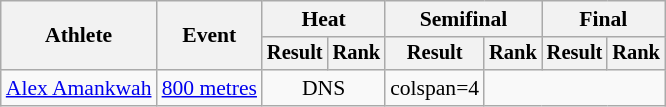<table class="wikitable" style="font-size:90%">
<tr>
<th rowspan="2">Athlete</th>
<th rowspan="2">Event</th>
<th colspan="2">Heat</th>
<th colspan="2">Semifinal</th>
<th colspan="2">Final</th>
</tr>
<tr style="font-size:95%">
<th>Result</th>
<th>Rank</th>
<th>Result</th>
<th>Rank</th>
<th>Result</th>
<th>Rank</th>
</tr>
<tr style=text-align:center>
<td style=text-align:left><a href='#'>Alex Amankwah</a></td>
<td style=text-align:left><a href='#'>800 metres</a></td>
<td colspan=2>DNS</td>
<td>colspan=4 </td>
</tr>
</table>
